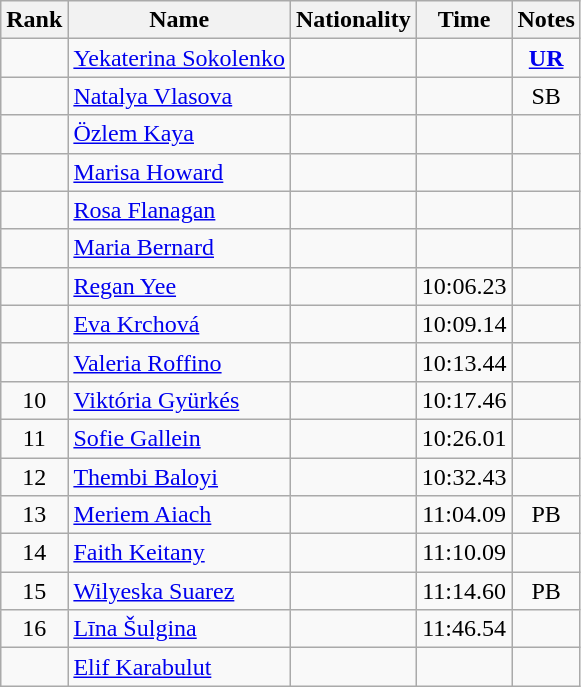<table class="wikitable sortable" style="text-align:center">
<tr>
<th>Rank</th>
<th>Name</th>
<th>Nationality</th>
<th>Time</th>
<th>Notes</th>
</tr>
<tr>
<td></td>
<td align=left><a href='#'>Yekaterina Sokolenko</a></td>
<td align=left></td>
<td></td>
<td><strong><a href='#'>UR</a></strong></td>
</tr>
<tr>
<td></td>
<td align=left><a href='#'>Natalya Vlasova</a></td>
<td align=left></td>
<td></td>
<td>SB</td>
</tr>
<tr>
<td></td>
<td align=left><a href='#'>Özlem Kaya</a></td>
<td align=left></td>
<td></td>
<td></td>
</tr>
<tr>
<td></td>
<td align=left><a href='#'>Marisa Howard</a></td>
<td align=left></td>
<td></td>
<td></td>
</tr>
<tr>
<td></td>
<td align=left><a href='#'>Rosa Flanagan</a></td>
<td align=left></td>
<td></td>
<td></td>
</tr>
<tr>
<td></td>
<td align=left><a href='#'>Maria Bernard</a></td>
<td align=left></td>
<td></td>
<td></td>
</tr>
<tr>
<td></td>
<td align=left><a href='#'>Regan Yee</a></td>
<td align=left></td>
<td>10:06.23</td>
<td></td>
</tr>
<tr>
<td></td>
<td align=left><a href='#'>Eva Krchová</a></td>
<td align=left></td>
<td>10:09.14</td>
<td></td>
</tr>
<tr>
<td></td>
<td align=left><a href='#'>Valeria Roffino</a></td>
<td align=left></td>
<td>10:13.44</td>
<td></td>
</tr>
<tr>
<td>10</td>
<td align=left><a href='#'>Viktória Gyürkés</a></td>
<td align=left></td>
<td>10:17.46</td>
<td></td>
</tr>
<tr>
<td>11</td>
<td align=left><a href='#'>Sofie Gallein</a></td>
<td align=left></td>
<td>10:26.01</td>
<td></td>
</tr>
<tr>
<td>12</td>
<td align=left><a href='#'>Thembi Baloyi</a></td>
<td align=left></td>
<td>10:32.43</td>
<td></td>
</tr>
<tr>
<td>13</td>
<td align=left><a href='#'>Meriem Aiach</a></td>
<td align=left></td>
<td>11:04.09</td>
<td>PB</td>
</tr>
<tr>
<td>14</td>
<td align=left><a href='#'>Faith Keitany</a></td>
<td align=left></td>
<td>11:10.09</td>
<td></td>
</tr>
<tr>
<td>15</td>
<td align=left><a href='#'>Wilyeska Suarez</a></td>
<td align=left></td>
<td>11:14.60</td>
<td>PB</td>
</tr>
<tr>
<td>16</td>
<td align=left><a href='#'>Līna Šulgina</a></td>
<td align=left></td>
<td>11:46.54</td>
<td></td>
</tr>
<tr>
<td></td>
<td align=left><a href='#'>Elif Karabulut</a></td>
<td align=left></td>
<td></td>
<td></td>
</tr>
</table>
